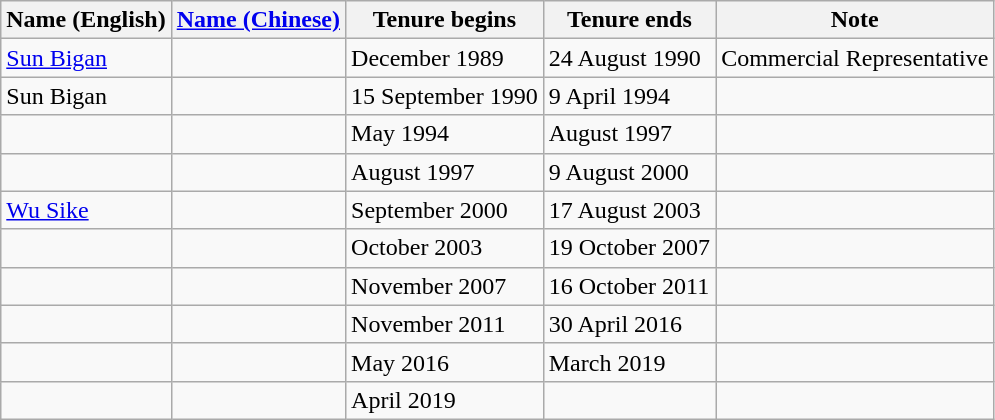<table class="wikitable">
<tr>
<th>Name (English)</th>
<th><a href='#'>Name (Chinese)</a></th>
<th>Tenure begins</th>
<th>Tenure ends</th>
<th>Note</th>
</tr>
<tr>
<td><a href='#'>Sun Bigan</a></td>
<td></td>
<td>December 1989</td>
<td>24 August 1990</td>
<td>Commercial Representative</td>
</tr>
<tr>
<td>Sun Bigan</td>
<td></td>
<td>15 September 1990</td>
<td>9 April 1994</td>
<td></td>
</tr>
<tr>
<td></td>
<td></td>
<td>May 1994</td>
<td>August 1997</td>
<td></td>
</tr>
<tr>
<td></td>
<td></td>
<td>August 1997</td>
<td>9 August 2000</td>
<td></td>
</tr>
<tr>
<td><a href='#'>Wu Sike</a></td>
<td></td>
<td>September 2000</td>
<td>17 August 2003</td>
<td></td>
</tr>
<tr>
<td></td>
<td></td>
<td>October 2003</td>
<td>19 October 2007</td>
<td></td>
</tr>
<tr>
<td></td>
<td></td>
<td>November 2007</td>
<td>16 October 2011</td>
<td></td>
</tr>
<tr>
<td></td>
<td></td>
<td>November 2011</td>
<td>30 April 2016</td>
<td></td>
</tr>
<tr>
<td></td>
<td></td>
<td>May 2016</td>
<td>March 2019</td>
<td></td>
</tr>
<tr>
<td></td>
<td></td>
<td>April 2019</td>
<td></td>
<td></td>
</tr>
</table>
